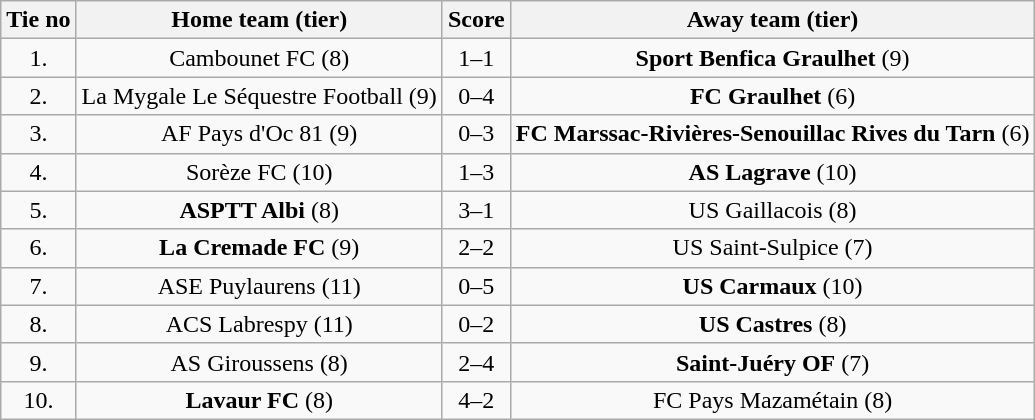<table class="wikitable" style="text-align: center">
<tr>
<th>Tie no</th>
<th>Home team (tier)</th>
<th>Score</th>
<th>Away team (tier)</th>
</tr>
<tr>
<td>1.</td>
<td>Cambounet FC (8)</td>
<td>1–1 </td>
<td><strong>Sport Benfica Graulhet</strong> (9)</td>
</tr>
<tr>
<td>2.</td>
<td>La Mygale Le Séquestre Football (9)</td>
<td>0–4</td>
<td><strong>FC Graulhet</strong> (6)</td>
</tr>
<tr>
<td>3.</td>
<td>AF Pays d'Oc 81 (9)</td>
<td>0–3</td>
<td><strong>FC Marssac-Rivières-Senouillac Rives du Tarn</strong> (6)</td>
</tr>
<tr>
<td>4.</td>
<td>Sorèze FC (10)</td>
<td>1–3</td>
<td><strong>AS Lagrave</strong> (10)</td>
</tr>
<tr>
<td>5.</td>
<td><strong>ASPTT Albi</strong> (8)</td>
<td>3–1</td>
<td>US Gaillacois (8)</td>
</tr>
<tr>
<td>6.</td>
<td><strong>La Cremade FC</strong> (9)</td>
<td>2–2 </td>
<td>US Saint-Sulpice (7)</td>
</tr>
<tr>
<td>7.</td>
<td>ASE Puylaurens (11)</td>
<td>0–5</td>
<td><strong>US Carmaux</strong> (10)</td>
</tr>
<tr>
<td>8.</td>
<td>ACS Labrespy (11)</td>
<td>0–2</td>
<td><strong>US Castres</strong> (8)</td>
</tr>
<tr>
<td>9.</td>
<td>AS Giroussens (8)</td>
<td>2–4</td>
<td><strong>Saint-Juéry OF</strong> (7)</td>
</tr>
<tr>
<td>10.</td>
<td><strong>Lavaur FC</strong> (8)</td>
<td>4–2</td>
<td>FC Pays Mazamétain (8)</td>
</tr>
</table>
